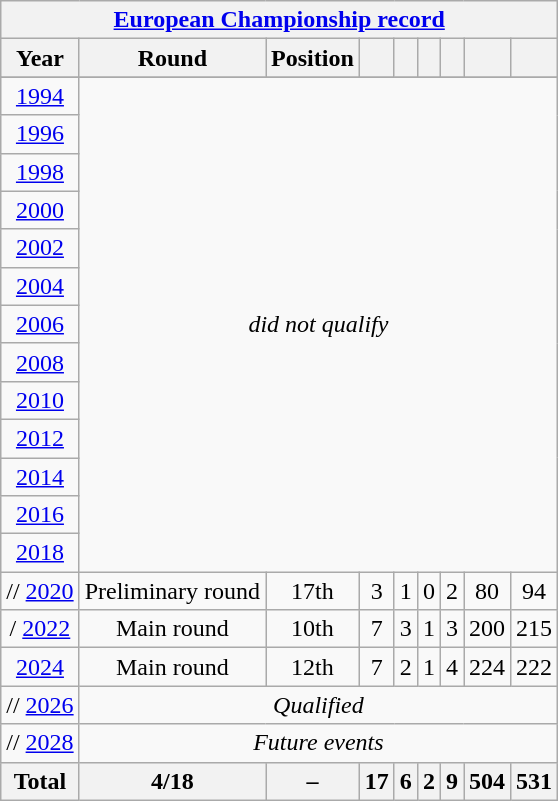<table class="wikitable" style="text-align: center;">
<tr>
<th colspan="9"><a href='#'>European Championship record</a></th>
</tr>
<tr>
<th>Year</th>
<th>Round</th>
<th>Position</th>
<th></th>
<th></th>
<th></th>
<th></th>
<th></th>
<th></th>
</tr>
<tr>
</tr>
<tr>
<td> <a href='#'>1994</a></td>
<td colspan="8" rowspan="13"><em>did not qualify</em></td>
</tr>
<tr>
<td> <a href='#'>1996</a></td>
</tr>
<tr>
<td> <a href='#'>1998</a></td>
</tr>
<tr>
<td> <a href='#'>2000</a></td>
</tr>
<tr>
<td> <a href='#'>2002</a></td>
</tr>
<tr>
<td> <a href='#'>2004</a></td>
</tr>
<tr>
<td> <a href='#'>2006</a></td>
</tr>
<tr>
<td> <a href='#'>2008</a></td>
</tr>
<tr>
<td> <a href='#'>2010</a></td>
</tr>
<tr>
<td> <a href='#'>2012</a></td>
</tr>
<tr>
<td> <a href='#'>2014</a></td>
</tr>
<tr>
<td> <a href='#'>2016</a></td>
</tr>
<tr>
<td> <a href='#'>2018</a></td>
</tr>
<tr>
<td>// <a href='#'>2020</a></td>
<td>Preliminary round</td>
<td>17th</td>
<td>3</td>
<td>1</td>
<td>0</td>
<td>2</td>
<td>80</td>
<td>94</td>
</tr>
<tr>
<td>/ <a href='#'>2022</a></td>
<td>Main round</td>
<td>10th</td>
<td>7</td>
<td>3</td>
<td>1</td>
<td>3</td>
<td>200</td>
<td>215</td>
</tr>
<tr>
<td> <a href='#'>2024</a></td>
<td>Main round</td>
<td>12th</td>
<td>7</td>
<td>2</td>
<td>1</td>
<td>4</td>
<td>224</td>
<td>222</td>
</tr>
<tr>
<td>// <a href='#'>2026</a></td>
<td colspan="8"><em>Qualified</em></td>
</tr>
<tr>
<td>// <a href='#'>2028</a></td>
<td colspan="8"><em>Future events</em></td>
</tr>
<tr>
<th>Total</th>
<th>4/18</th>
<th>–</th>
<th>17</th>
<th>6</th>
<th>2</th>
<th>9</th>
<th>504</th>
<th>531</th>
</tr>
</table>
